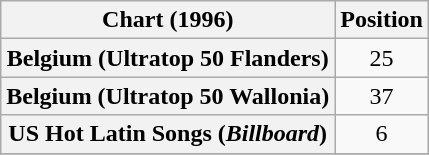<table class="wikitable sortable plainrowheaders " style="text-align:center">
<tr>
<th scope="col">Chart (1996)</th>
<th scope="col">Position</th>
</tr>
<tr>
<th scope="row">Belgium (Ultratop 50 Flanders)</th>
<td>25</td>
</tr>
<tr>
<th scope="row">Belgium (Ultratop 50 Wallonia)</th>
<td>37</td>
</tr>
<tr>
<th scope="row">US Hot Latin Songs (<em>Billboard</em>)</th>
<td>6</td>
</tr>
<tr>
</tr>
</table>
